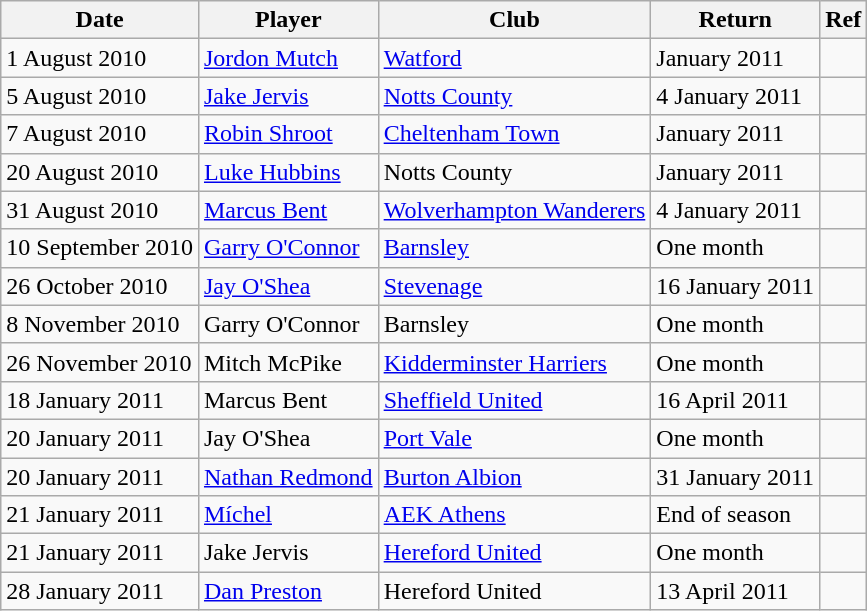<table class="wikitable">
<tr>
<th>Date</th>
<th>Player</th>
<th>Club</th>
<th>Return</th>
<th>Ref</th>
</tr>
<tr>
<td>1 August 2010</td>
<td><a href='#'>Jordon Mutch</a></td>
<td><a href='#'>Watford</a></td>
<td>January 2011</td>
<td style=text-align:center></td>
</tr>
<tr>
<td>5 August 2010</td>
<td><a href='#'>Jake Jervis</a></td>
<td><a href='#'>Notts County</a></td>
<td>4 January 2011</td>
<td style=text-align:center></td>
</tr>
<tr>
<td>7 August 2010</td>
<td><a href='#'>Robin Shroot</a></td>
<td><a href='#'>Cheltenham Town</a></td>
<td>January 2011</td>
<td style=text-align:center></td>
</tr>
<tr>
<td>20 August 2010</td>
<td><a href='#'>Luke Hubbins</a></td>
<td>Notts County</td>
<td>January 2011</td>
<td style=text-align:center></td>
</tr>
<tr>
<td>31 August 2010</td>
<td><a href='#'>Marcus Bent</a></td>
<td><a href='#'>Wolverhampton Wanderers</a></td>
<td>4 January 2011</td>
<td style=text-align:center></td>
</tr>
<tr>
<td>10 September 2010</td>
<td><a href='#'>Garry O'Connor</a></td>
<td><a href='#'>Barnsley</a></td>
<td>One month</td>
<td style=text-align:center></td>
</tr>
<tr>
<td>26 October 2010</td>
<td><a href='#'>Jay O'Shea</a></td>
<td><a href='#'>Stevenage</a></td>
<td>16 January 2011</td>
<td style=text-align:center></td>
</tr>
<tr>
<td>8 November 2010</td>
<td>Garry O'Connor</td>
<td>Barnsley</td>
<td>One month</td>
<td style=text-align:center></td>
</tr>
<tr>
<td>26 November 2010</td>
<td>Mitch McPike</td>
<td><a href='#'>Kidderminster Harriers</a></td>
<td>One month</td>
<td style=text-align:center></td>
</tr>
<tr>
<td>18 January 2011</td>
<td>Marcus Bent</td>
<td><a href='#'>Sheffield United</a></td>
<td>16 April 2011</td>
<td style=text-align:center></td>
</tr>
<tr>
<td>20 January 2011</td>
<td>Jay O'Shea</td>
<td><a href='#'>Port Vale</a></td>
<td>One month</td>
<td style=text-align:center></td>
</tr>
<tr>
<td>20 January 2011</td>
<td><a href='#'>Nathan Redmond</a></td>
<td><a href='#'>Burton Albion</a></td>
<td>31 January 2011</td>
<td style=text-align:center></td>
</tr>
<tr>
<td>21 January 2011</td>
<td><a href='#'>Míchel</a></td>
<td><a href='#'>AEK Athens</a></td>
<td>End of season</td>
<td style=text-align:center></td>
</tr>
<tr>
<td>21 January 2011</td>
<td>Jake Jervis</td>
<td><a href='#'>Hereford United</a></td>
<td>One month</td>
<td style=text-align:center></td>
</tr>
<tr>
<td>28 January 2011</td>
<td><a href='#'>Dan Preston</a></td>
<td>Hereford United</td>
<td>13 April 2011</td>
<td style=text-align:center></td>
</tr>
</table>
